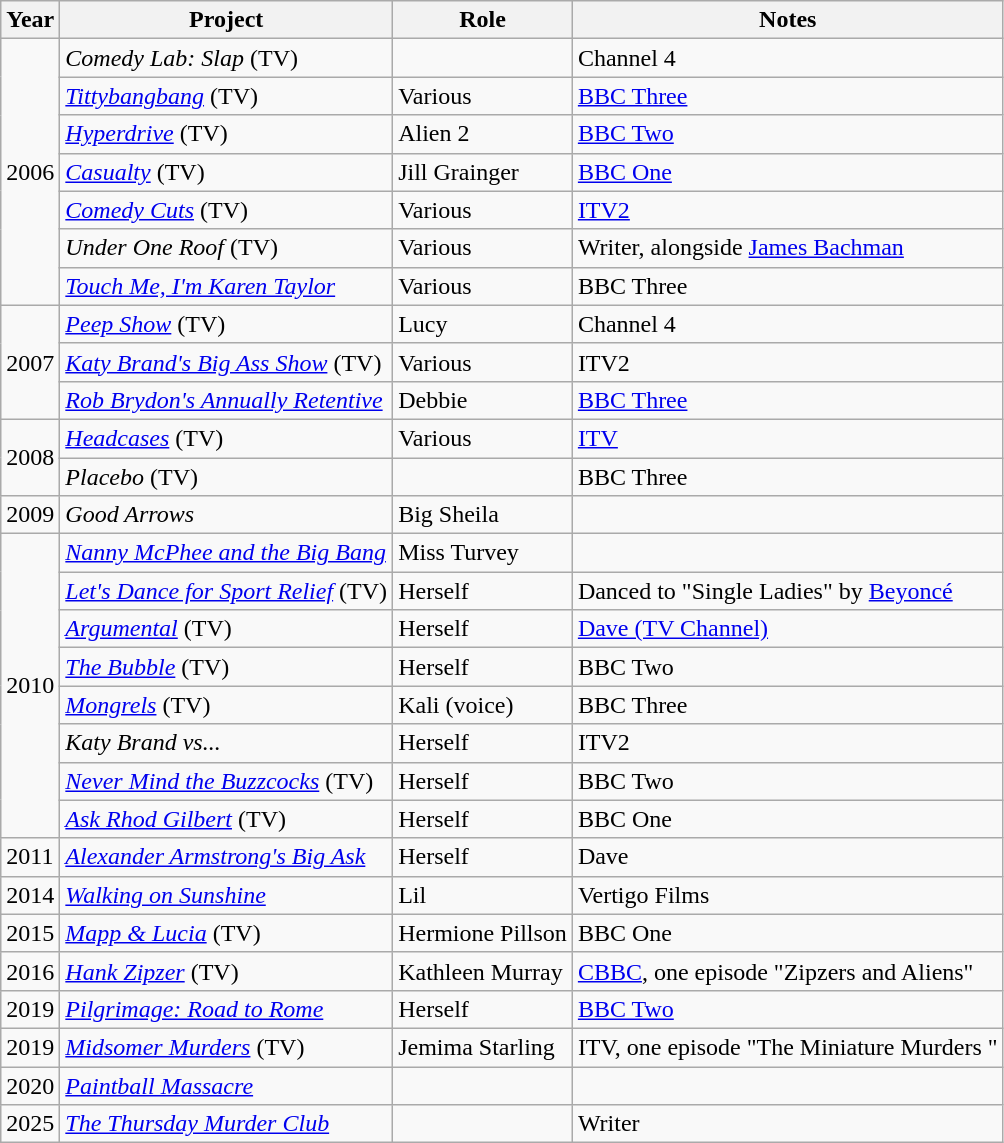<table class="wikitable">
<tr>
<th>Year</th>
<th>Project</th>
<th>Role</th>
<th>Notes</th>
</tr>
<tr>
<td rowspan="7">2006</td>
<td><em>Comedy Lab: Slap</em> (TV)</td>
<td></td>
<td>Channel 4</td>
</tr>
<tr>
<td><em><a href='#'>Tittybangbang</a></em> (TV)</td>
<td>Various</td>
<td><a href='#'>BBC Three</a></td>
</tr>
<tr>
<td><em><a href='#'>Hyperdrive</a></em> (TV)</td>
<td>Alien 2</td>
<td><a href='#'>BBC Two</a></td>
</tr>
<tr>
<td><em><a href='#'>Casualty</a></em> (TV)</td>
<td>Jill Grainger</td>
<td><a href='#'>BBC One</a></td>
</tr>
<tr>
<td><em><a href='#'>Comedy Cuts</a></em> (TV)</td>
<td>Various</td>
<td><a href='#'>ITV2</a></td>
</tr>
<tr>
<td><em>Under One Roof</em> (TV)</td>
<td>Various</td>
<td>Writer, alongside <a href='#'>James Bachman</a></td>
</tr>
<tr>
<td><em><a href='#'>Touch Me, I'm Karen Taylor</a></em></td>
<td>Various</td>
<td>BBC Three</td>
</tr>
<tr>
<td rowspan="3">2007</td>
<td><em><a href='#'>Peep Show</a></em> (TV)</td>
<td>Lucy</td>
<td>Channel 4</td>
</tr>
<tr>
<td><em><a href='#'>Katy Brand's Big Ass Show</a></em> (TV)</td>
<td>Various</td>
<td>ITV2</td>
</tr>
<tr>
<td><em><a href='#'>Rob Brydon's Annually Retentive</a></em></td>
<td>Debbie</td>
<td><a href='#'>BBC Three</a></td>
</tr>
<tr>
<td rowspan="2">2008</td>
<td><em><a href='#'>Headcases</a></em> (TV)</td>
<td>Various</td>
<td><a href='#'>ITV</a></td>
</tr>
<tr>
<td><em>Placebo</em> (TV)</td>
<td></td>
<td>BBC Three</td>
</tr>
<tr>
<td>2009</td>
<td><em>Good Arrows</em></td>
<td>Big Sheila</td>
<td></td>
</tr>
<tr>
<td rowspan="8">2010</td>
<td><em><a href='#'>Nanny McPhee and the Big Bang</a></em></td>
<td>Miss Turvey</td>
<td></td>
</tr>
<tr>
<td><em><a href='#'>Let's Dance for Sport Relief</a></em> (TV)</td>
<td>Herself</td>
<td>Danced to "Single Ladies" by <a href='#'>Beyoncé</a></td>
</tr>
<tr>
<td><em><a href='#'>Argumental</a></em> (TV)</td>
<td>Herself</td>
<td><a href='#'>Dave (TV Channel)</a></td>
</tr>
<tr>
<td><em><a href='#'>The Bubble</a></em> (TV)</td>
<td>Herself</td>
<td>BBC Two</td>
</tr>
<tr>
<td><em><a href='#'>Mongrels</a></em> (TV)</td>
<td>Kali (voice)</td>
<td>BBC Three</td>
</tr>
<tr>
<td><em>Katy Brand vs...</em></td>
<td>Herself</td>
<td>ITV2</td>
</tr>
<tr>
<td><em><a href='#'>Never Mind the Buzzcocks</a></em> (TV)</td>
<td>Herself</td>
<td>BBC Two</td>
</tr>
<tr>
<td><em><a href='#'>Ask Rhod Gilbert</a></em> (TV)</td>
<td>Herself</td>
<td>BBC One</td>
</tr>
<tr>
<td>2011</td>
<td><em><a href='#'>Alexander Armstrong's Big Ask</a></em></td>
<td>Herself</td>
<td>Dave</td>
</tr>
<tr>
<td>2014</td>
<td><em><a href='#'>Walking on Sunshine</a></em></td>
<td>Lil</td>
<td>Vertigo Films</td>
</tr>
<tr>
<td>2015</td>
<td><em><a href='#'>Mapp & Lucia</a></em> (TV)</td>
<td>Hermione Pillson</td>
<td>BBC One</td>
</tr>
<tr>
<td>2016</td>
<td><em><a href='#'>Hank Zipzer</a> </em> (TV)</td>
<td>Kathleen Murray</td>
<td><a href='#'>CBBC</a>, one episode "Zipzers and Aliens"</td>
</tr>
<tr>
<td>2019</td>
<td><em><a href='#'>Pilgrimage: Road to Rome</a></em></td>
<td>Herself</td>
<td><a href='#'>BBC Two</a></td>
</tr>
<tr>
<td>2019</td>
<td><em><a href='#'>Midsomer Murders</a> </em> (TV)</td>
<td>Jemima Starling</td>
<td>ITV, one episode "The Miniature Murders "</td>
</tr>
<tr>
<td>2020</td>
<td><em><a href='#'>Paintball Massacre</a></em></td>
<td></td>
<td></td>
</tr>
<tr>
<td>2025</td>
<td><em><a href='#'>The Thursday Murder Club</a></em></td>
<td></td>
<td>Writer</td>
</tr>
</table>
